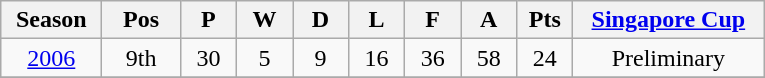<table class="wikitable" style="text-align: center">
<tr>
<th width="60" scope="col">Season</th>
<th width="45" scope="col">Pos</th>
<th width="30" scope="col">P</th>
<th width="30" scope="col">W</th>
<th width="30" scope="col">D</th>
<th width="30" scope="col">L</th>
<th width="30" scope="col">F</th>
<th width="30" scope="col">A</th>
<th width="30" scope="col">Pts</th>
<th width="120" scope="col" scope="col"><a href='#'>Singapore Cup</a></th>
</tr>
<tr>
<td><a href='#'>2006</a></td>
<td>9th</td>
<td>30</td>
<td>5</td>
<td>9</td>
<td>16</td>
<td>36</td>
<td>58</td>
<td>24</td>
<td>Preliminary</td>
</tr>
<tr>
</tr>
</table>
